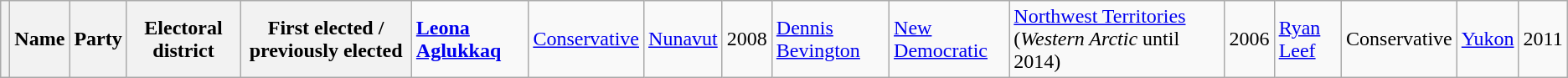<table class="wikitable sortable">
<tr>
<th></th>
<th>Name</th>
<th>Party</th>
<th>Electoral district</th>
<th>First elected / previously elected<br></th>
<td><strong><a href='#'>Leona Aglukkaq</a></strong></td>
<td><a href='#'>Conservative</a></td>
<td><a href='#'>Nunavut</a></td>
<td>2008<br></td>
<td><a href='#'>Dennis Bevington</a></td>
<td><a href='#'>New Democratic</a></td>
<td><a href='#'>Northwest Territories</a> (<em>Western Arctic</em> until 2014)</td>
<td>2006<br></td>
<td><a href='#'>Ryan Leef</a></td>
<td>Conservative</td>
<td><a href='#'>Yukon</a></td>
<td>2011</td>
</tr>
</table>
